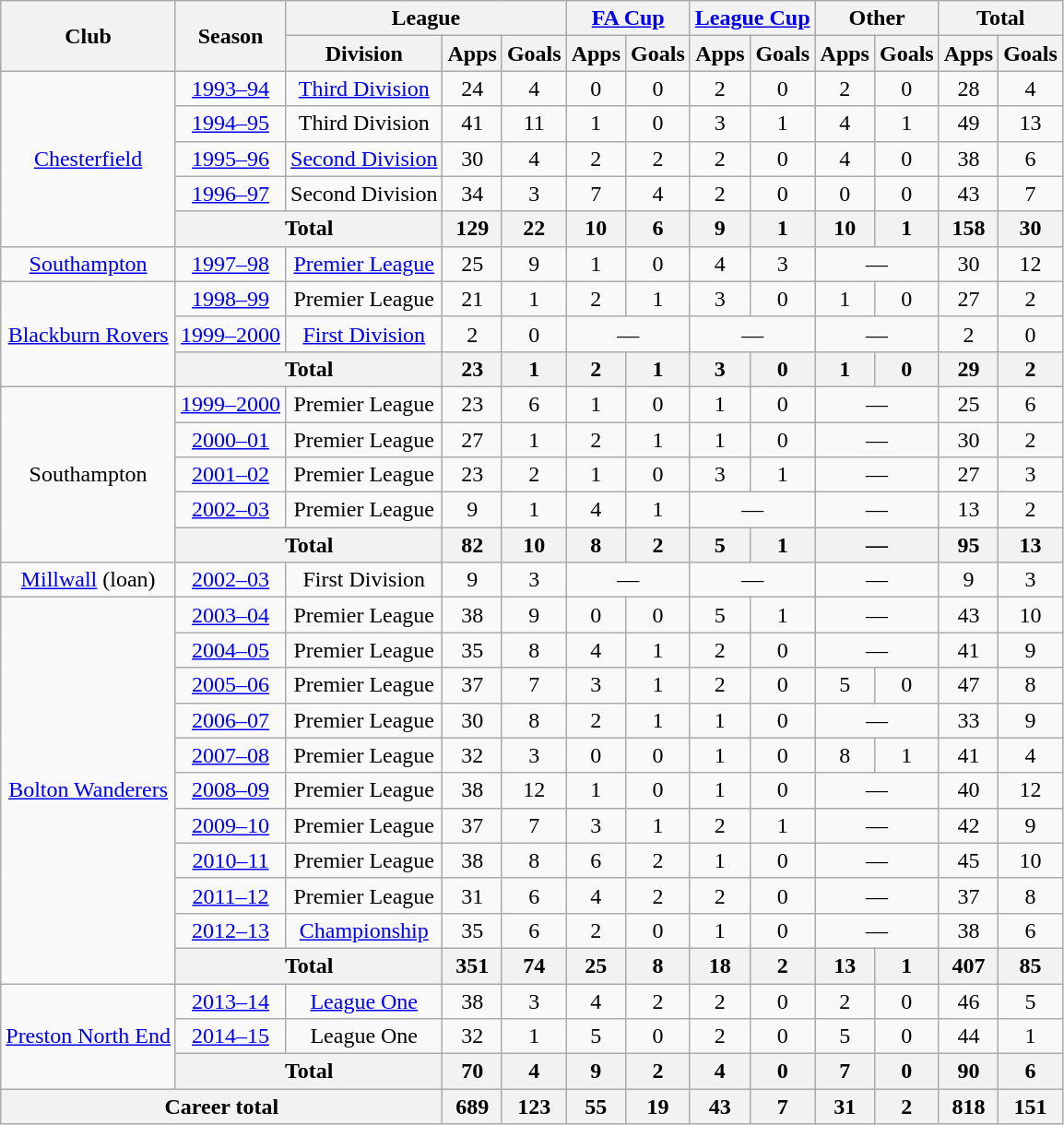<table class=wikitable style="text-align: center;">
<tr>
<th rowspan=2>Club</th>
<th rowspan=2>Season</th>
<th colspan=3>League</th>
<th colspan=2><a href='#'>FA Cup</a></th>
<th colspan=2><a href='#'>League Cup</a></th>
<th colspan=2>Other</th>
<th colspan=2>Total</th>
</tr>
<tr>
<th>Division</th>
<th>Apps</th>
<th>Goals</th>
<th>Apps</th>
<th>Goals</th>
<th>Apps</th>
<th>Goals</th>
<th>Apps</th>
<th>Goals</th>
<th>Apps</th>
<th>Goals</th>
</tr>
<tr>
<td rowspan=5><a href='#'>Chesterfield</a></td>
<td><a href='#'>1993–94</a></td>
<td><a href='#'>Third Division</a></td>
<td>24</td>
<td>4</td>
<td>0</td>
<td>0</td>
<td>2</td>
<td>0</td>
<td>2</td>
<td>0</td>
<td>28</td>
<td>4</td>
</tr>
<tr>
<td><a href='#'>1994–95</a></td>
<td>Third Division</td>
<td>41</td>
<td>11</td>
<td>1</td>
<td>0</td>
<td>3</td>
<td>1</td>
<td>4</td>
<td>1</td>
<td>49</td>
<td>13</td>
</tr>
<tr>
<td><a href='#'>1995–96</a></td>
<td><a href='#'>Second Division</a></td>
<td>30</td>
<td>4</td>
<td>2</td>
<td>2</td>
<td>2</td>
<td>0</td>
<td>4</td>
<td>0</td>
<td>38</td>
<td>6</td>
</tr>
<tr>
<td><a href='#'>1996–97</a></td>
<td>Second Division</td>
<td>34</td>
<td>3</td>
<td>7</td>
<td>4</td>
<td>2</td>
<td>0</td>
<td>0</td>
<td>0</td>
<td>43</td>
<td>7</td>
</tr>
<tr>
<th colspan=2>Total</th>
<th>129</th>
<th>22</th>
<th>10</th>
<th>6</th>
<th>9</th>
<th>1</th>
<th>10</th>
<th>1</th>
<th>158</th>
<th>30</th>
</tr>
<tr>
<td><a href='#'>Southampton</a></td>
<td><a href='#'>1997–98</a></td>
<td><a href='#'>Premier League</a></td>
<td>25</td>
<td>9</td>
<td>1</td>
<td>0</td>
<td>4</td>
<td>3</td>
<td colspan=2>—</td>
<td>30</td>
<td>12</td>
</tr>
<tr>
<td rowspan=3><a href='#'>Blackburn Rovers</a></td>
<td><a href='#'>1998–99</a></td>
<td>Premier League</td>
<td>21</td>
<td>1</td>
<td>2</td>
<td>1</td>
<td>3</td>
<td>0</td>
<td>1</td>
<td>0</td>
<td>27</td>
<td>2</td>
</tr>
<tr>
<td><a href='#'>1999–2000</a></td>
<td><a href='#'>First Division</a></td>
<td>2</td>
<td>0</td>
<td colspan=2>—</td>
<td colspan=2>—</td>
<td colspan=2>—</td>
<td>2</td>
<td>0</td>
</tr>
<tr>
<th colspan=2>Total</th>
<th>23</th>
<th>1</th>
<th>2</th>
<th>1</th>
<th>3</th>
<th>0</th>
<th>1</th>
<th>0</th>
<th>29</th>
<th>2</th>
</tr>
<tr>
<td rowspan=5>Southampton</td>
<td><a href='#'>1999–2000</a></td>
<td>Premier League</td>
<td>23</td>
<td>6</td>
<td>1</td>
<td>0</td>
<td>1</td>
<td>0</td>
<td colspan=2>—</td>
<td>25</td>
<td>6</td>
</tr>
<tr>
<td><a href='#'>2000–01</a></td>
<td>Premier League</td>
<td>27</td>
<td>1</td>
<td>2</td>
<td>1</td>
<td>1</td>
<td>0</td>
<td colspan=2>—</td>
<td>30</td>
<td>2</td>
</tr>
<tr>
<td><a href='#'>2001–02</a></td>
<td>Premier League</td>
<td>23</td>
<td>2</td>
<td>1</td>
<td>0</td>
<td>3</td>
<td>1</td>
<td colspan=2>—</td>
<td>27</td>
<td>3</td>
</tr>
<tr>
<td><a href='#'>2002–03</a></td>
<td>Premier League</td>
<td>9</td>
<td>1</td>
<td>4</td>
<td>1</td>
<td colspan=2>—</td>
<td colspan=2>—</td>
<td>13</td>
<td>2</td>
</tr>
<tr>
<th colspan=2>Total</th>
<th>82</th>
<th>10</th>
<th>8</th>
<th>2</th>
<th>5</th>
<th>1</th>
<th colspan=2>—</th>
<th>95</th>
<th>13</th>
</tr>
<tr>
<td><a href='#'>Millwall</a> (loan)</td>
<td><a href='#'>2002–03</a></td>
<td>First Division</td>
<td>9</td>
<td>3</td>
<td colspan=2>—</td>
<td colspan=2>—</td>
<td colspan=2>—</td>
<td>9</td>
<td>3</td>
</tr>
<tr>
<td rowspan=11><a href='#'>Bolton Wanderers</a></td>
<td><a href='#'>2003–04</a></td>
<td>Premier League</td>
<td>38</td>
<td>9</td>
<td>0</td>
<td>0</td>
<td>5</td>
<td>1</td>
<td colspan=2>—</td>
<td>43</td>
<td>10</td>
</tr>
<tr>
<td><a href='#'>2004–05</a></td>
<td>Premier League</td>
<td>35</td>
<td>8</td>
<td>4</td>
<td>1</td>
<td>2</td>
<td>0</td>
<td colspan=2>—</td>
<td>41</td>
<td>9</td>
</tr>
<tr>
<td><a href='#'>2005–06</a></td>
<td>Premier League</td>
<td>37</td>
<td>7</td>
<td>3</td>
<td>1</td>
<td>2</td>
<td>0</td>
<td>5</td>
<td>0</td>
<td>47</td>
<td>8</td>
</tr>
<tr>
<td><a href='#'>2006–07</a></td>
<td>Premier League</td>
<td>30</td>
<td>8</td>
<td>2</td>
<td>1</td>
<td>1</td>
<td>0</td>
<td colspan=2>—</td>
<td>33</td>
<td>9</td>
</tr>
<tr>
<td><a href='#'>2007–08</a></td>
<td>Premier League</td>
<td>32</td>
<td>3</td>
<td>0</td>
<td>0</td>
<td>1</td>
<td>0</td>
<td>8</td>
<td>1</td>
<td>41</td>
<td>4</td>
</tr>
<tr>
<td><a href='#'>2008–09</a></td>
<td>Premier League</td>
<td>38</td>
<td>12</td>
<td>1</td>
<td>0</td>
<td>1</td>
<td>0</td>
<td colspan=2>—</td>
<td>40</td>
<td>12</td>
</tr>
<tr>
<td><a href='#'>2009–10</a></td>
<td>Premier League</td>
<td>37</td>
<td>7</td>
<td>3</td>
<td>1</td>
<td>2</td>
<td>1</td>
<td colspan=2>—</td>
<td>42</td>
<td>9</td>
</tr>
<tr>
<td><a href='#'>2010–11</a></td>
<td>Premier League</td>
<td>38</td>
<td>8</td>
<td>6</td>
<td>2</td>
<td>1</td>
<td>0</td>
<td colspan=2>—</td>
<td>45</td>
<td>10</td>
</tr>
<tr>
<td><a href='#'>2011–12</a></td>
<td>Premier League</td>
<td>31</td>
<td>6</td>
<td>4</td>
<td>2</td>
<td>2</td>
<td>0</td>
<td colspan=2>—</td>
<td>37</td>
<td>8</td>
</tr>
<tr>
<td><a href='#'>2012–13</a></td>
<td><a href='#'>Championship</a></td>
<td>35</td>
<td>6</td>
<td>2</td>
<td>0</td>
<td>1</td>
<td>0</td>
<td colspan=2>—</td>
<td>38</td>
<td>6</td>
</tr>
<tr>
<th colspan=2>Total</th>
<th>351</th>
<th>74</th>
<th>25</th>
<th>8</th>
<th>18</th>
<th>2</th>
<th>13</th>
<th>1</th>
<th>407</th>
<th>85</th>
</tr>
<tr>
<td rowspan=3><a href='#'>Preston North End</a></td>
<td><a href='#'>2013–14</a></td>
<td><a href='#'>League One</a></td>
<td>38</td>
<td>3</td>
<td>4</td>
<td>2</td>
<td>2</td>
<td>0</td>
<td>2</td>
<td>0</td>
<td>46</td>
<td>5</td>
</tr>
<tr>
<td><a href='#'>2014–15</a></td>
<td>League One</td>
<td>32</td>
<td>1</td>
<td>5</td>
<td>0</td>
<td>2</td>
<td>0</td>
<td>5</td>
<td>0</td>
<td>44</td>
<td>1</td>
</tr>
<tr>
<th colspan=2>Total</th>
<th>70</th>
<th>4</th>
<th>9</th>
<th>2</th>
<th>4</th>
<th>0</th>
<th>7</th>
<th>0</th>
<th>90</th>
<th>6</th>
</tr>
<tr>
<th colspan=3>Career total</th>
<th>689</th>
<th>123</th>
<th>55</th>
<th>19</th>
<th>43</th>
<th>7</th>
<th>31</th>
<th>2</th>
<th>818</th>
<th>151</th>
</tr>
</table>
